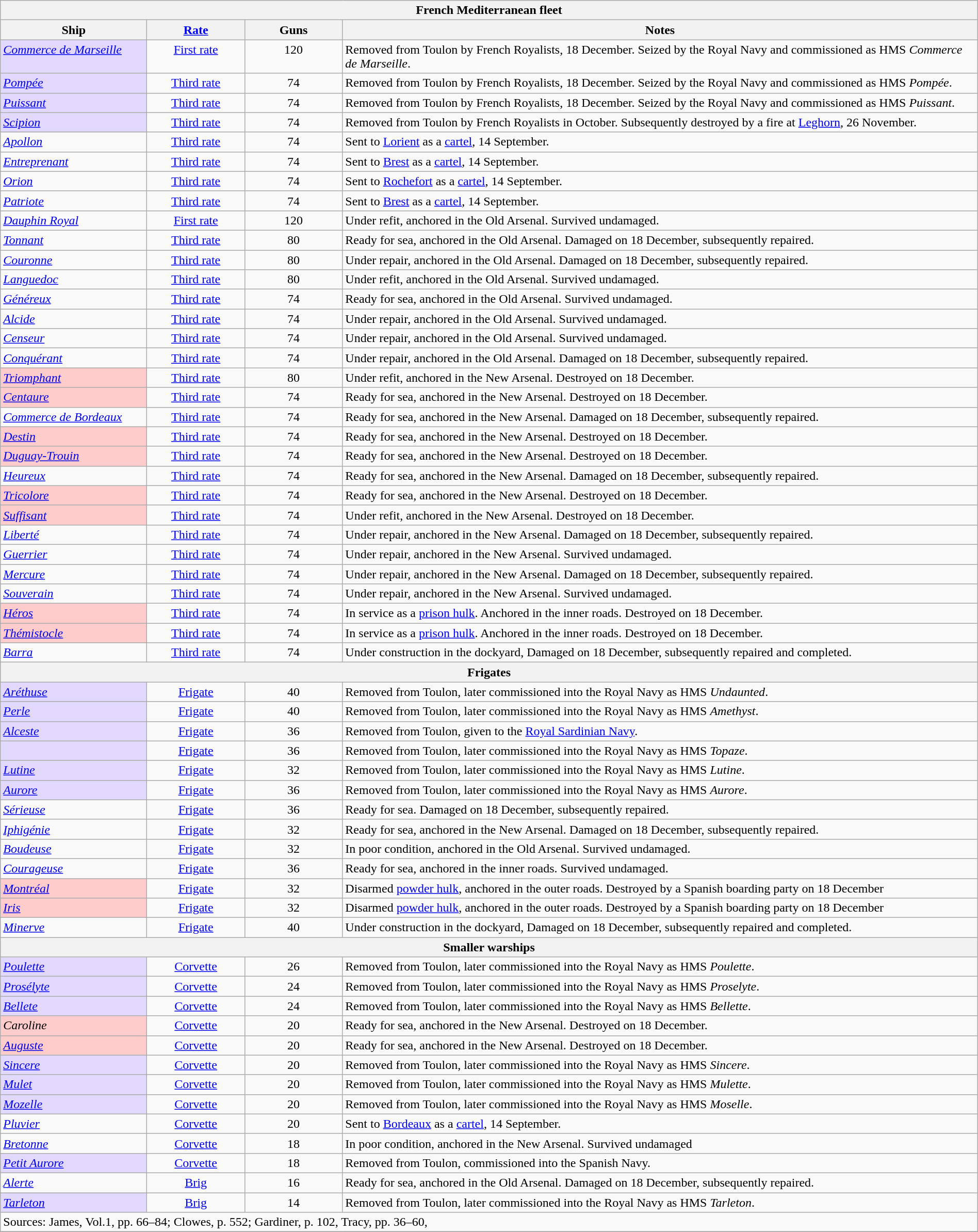<table class="wikitable" width=100%>
<tr valign="top">
<th colspan="4" bgcolor="white">French Mediterranean fleet</th>
</tr>
<tr valign="top">
<th width=15%; align= center>Ship</th>
<th width=10%; align= center><a href='#'>Rate</a></th>
<th width=10%; align= center>Guns</th>
<th width=65%; align= center>Notes</th>
</tr>
<tr valign="top">
<td bgcolor="#e3d9ff" align= left><a href='#'><em>Commerce de Marseille</em></a></td>
<td align= center><a href='#'>First rate</a></td>
<td align= center>120</td>
<td align= left>Removed from Toulon by French Royalists, 18 December. Seized by the Royal Navy and commissioned as HMS <em>Commerce de Marseille</em>.</td>
</tr>
<tr valign="top">
<td bgcolor="#e3d9ff" align= left><a href='#'><em>Pompée</em></a></td>
<td align= center><a href='#'>Third rate</a></td>
<td align= center>74</td>
<td align= left>Removed from Toulon by French Royalists, 18 December. Seized by the Royal Navy and commissioned as HMS <em>Pompée</em>.</td>
</tr>
<tr valign="top">
<td bgcolor="#e3d9ff" align= left><a href='#'><em>Puissant</em></a></td>
<td align= center><a href='#'>Third rate</a></td>
<td align= center>74</td>
<td align= left>Removed from Toulon by French Royalists, 18 December. Seized by the Royal Navy and commissioned as  HMS <em>Puissant</em>.</td>
</tr>
<tr valign="top">
<td bgcolor="#e3d9ff" align= left><a href='#'><em>Scipion</em></a></td>
<td align= center><a href='#'>Third rate</a></td>
<td align= center>74</td>
<td align= left>Removed from Toulon by French Royalists in October. Subsequently destroyed by a fire at <a href='#'>Leghorn</a>, 26 November.</td>
</tr>
<tr valign="top">
<td align= left><a href='#'><em>Apollon</em></a></td>
<td align= center><a href='#'>Third rate</a></td>
<td align= center>74</td>
<td align= left>Sent to <a href='#'>Lorient</a> as a <a href='#'>cartel</a>, 14 September.</td>
</tr>
<tr valign="top">
<td align= left><a href='#'><em>Entreprenant</em></a></td>
<td align= center><a href='#'>Third rate</a></td>
<td align= center>74</td>
<td align= left>Sent to <a href='#'>Brest</a> as a <a href='#'>cartel</a>, 14 September.</td>
</tr>
<tr valign="top">
<td align= left><em><a href='#'>Orion</a></em></td>
<td align= center><a href='#'>Third rate</a></td>
<td align= center>74</td>
<td align= left>Sent to <a href='#'>Rochefort</a> as a <a href='#'>cartel</a>, 14 September.</td>
</tr>
<tr valign="top">
<td align= left><a href='#'><em>Patriote</em></a></td>
<td align= center><a href='#'>Third rate</a></td>
<td align= center>74</td>
<td align= left>Sent to <a href='#'>Brest</a> as a <a href='#'>cartel</a>, 14 September.</td>
</tr>
<tr valign="top">
<td align= left><a href='#'><em>Dauphin Royal</em></a></td>
<td align= center><a href='#'>First rate</a></td>
<td align= center>120</td>
<td align= left>Under refit, anchored in the Old Arsenal. Survived undamaged.</td>
</tr>
<tr valign="top">
<td align= left><a href='#'><em>Tonnant</em></a></td>
<td align= center><a href='#'>Third rate</a></td>
<td align= center>80</td>
<td align= left>Ready for sea, anchored in the Old Arsenal.  Damaged on 18 December, subsequently repaired.</td>
</tr>
<tr valign="top">
<td align= left><em><a href='#'>Couronne</a></em></td>
<td align= center><a href='#'>Third rate</a></td>
<td align= center>80</td>
<td align= left>Under repair, anchored in the Old Arsenal. Damaged on 18 December, subsequently repaired.</td>
</tr>
<tr valign="top">
<td align= left><em><a href='#'>Languedoc</a></em></td>
<td align= center><a href='#'>Third rate</a></td>
<td align= center>80</td>
<td align= left>Under refit, anchored in the Old Arsenal. Survived undamaged.</td>
</tr>
<tr valign="top">
<td align= left><em><a href='#'>Généreux</a></em></td>
<td align= center><a href='#'>Third rate</a></td>
<td align= center>74</td>
<td align= left>Ready for sea, anchored in the Old Arsenal. Survived undamaged.</td>
</tr>
<tr valign="top">
<td align= left><a href='#'><em>Alcide</em></a></td>
<td align= center><a href='#'>Third rate</a></td>
<td align= center>74</td>
<td align= left>Under repair, anchored in the Old Arsenal. Survived undamaged.</td>
</tr>
<tr valign="top">
<td align= left><a href='#'><em>Censeur</em></a></td>
<td align= center><a href='#'>Third rate</a></td>
<td align= center>74</td>
<td align= left>Under repair, anchored in the Old Arsenal. Survived undamaged.</td>
</tr>
<tr valign="top">
<td align= left><a href='#'><em>Conquérant</em></a></td>
<td align= center><a href='#'>Third rate</a></td>
<td align= center>74</td>
<td align= left>Under repair, anchored in the Old Arsenal. Damaged on 18 December, subsequently repaired.</td>
</tr>
<tr valign="top">
<td bgcolor="#FFCCCC" align= left><em><a href='#'>Triomphant</a></em></td>
<td align= center><a href='#'>Third rate</a></td>
<td align= center>80</td>
<td align= left>Under refit, anchored in the New Arsenal. Destroyed on 18 December.</td>
</tr>
<tr valign="top">
<td bgcolor="#FFCCCC" align= left><em><a href='#'>Centaure</a></em></td>
<td align= center><a href='#'>Third rate</a></td>
<td align= center>74</td>
<td align= left>Ready for sea, anchored in the New Arsenal. Destroyed on 18 December.</td>
</tr>
<tr valign="top">
<td align= left><em><a href='#'>Commerce de Bordeaux</a></em></td>
<td align= center><a href='#'>Third rate</a></td>
<td align= center>74</td>
<td align= left>Ready for sea, anchored in the New Arsenal. Damaged on 18 December, subsequently repaired.</td>
</tr>
<tr valign="top">
<td bgcolor="#FFCCCC" align= left><a href='#'><em>Destin</em></a></td>
<td align= center><a href='#'>Third rate</a></td>
<td align= center>74</td>
<td align= left>Ready for sea, anchored in the New Arsenal. Destroyed on 18 December.</td>
</tr>
<tr valign="top">
<td bgcolor="#FFCCCC" align= left><em><a href='#'>Duguay-Trouin</a></em></td>
<td align= center><a href='#'>Third rate</a></td>
<td align= center>74</td>
<td align= left>Ready for sea, anchored in the New Arsenal. Destroyed on 18 December.</td>
</tr>
<tr valign="top">
<td align= left><a href='#'><em>Heureux</em></a></td>
<td align= center><a href='#'>Third rate</a></td>
<td align= center>74</td>
<td align= left>Ready for sea, anchored in the New Arsenal. Damaged on 18 December, subsequently repaired.</td>
</tr>
<tr valign="top">
<td bgcolor="#FFCCCC" align= left><a href='#'><em>Tricolore</em></a></td>
<td align= center><a href='#'>Third rate</a></td>
<td align= center>74</td>
<td align= left>Ready for sea, anchored in the New Arsenal. Destroyed on 18 December.</td>
</tr>
<tr valign="top">
<td bgcolor="#FFCCCC" align= left><a href='#'><em>Suffisant</em></a></td>
<td align= center><a href='#'>Third rate</a></td>
<td align= center>74</td>
<td align= left>Under refit, anchored in the New Arsenal. Destroyed on 18 December.</td>
</tr>
<tr valign="top">
<td align= left><a href='#'><em>Liberté</em></a></td>
<td align= center><a href='#'>Third rate</a></td>
<td align= center>74</td>
<td align= left>Under repair, anchored in the New Arsenal. Damaged on 18 December, subsequently repaired.</td>
</tr>
<tr valign="top">
<td align= left><a href='#'><em>Guerrier</em></a></td>
<td align= center><a href='#'>Third rate</a></td>
<td align= center>74</td>
<td align= left>Under repair, anchored in the New Arsenal. Survived undamaged.</td>
</tr>
<tr valign="top">
<td align= left><a href='#'><em>Mercure</em></a></td>
<td align= center><a href='#'>Third rate</a></td>
<td align= center>74</td>
<td align= left>Under repair, anchored in the New Arsenal. Damaged on 18 December, subsequently repaired.</td>
</tr>
<tr valign="top">
<td align= left><a href='#'><em>Souverain</em></a></td>
<td align= center><a href='#'>Third rate</a></td>
<td align= center>74</td>
<td align= left>Under repair, anchored in the New Arsenal. Survived undamaged.</td>
</tr>
<tr valign="top">
<td bgcolor="#FFCCCC" align= left><em><a href='#'>Héros</a></em></td>
<td align= center><a href='#'>Third rate</a></td>
<td align= center>74</td>
<td align= left>In service as a <a href='#'>prison hulk</a>. Anchored in the inner roads. Destroyed on 18 December.</td>
</tr>
<tr valign="top">
<td bgcolor="#FFCCCC" align= left><a href='#'><em>Thémistocle</em></a></td>
<td align= center><a href='#'>Third rate</a></td>
<td align= center>74</td>
<td align= left>In service as a <a href='#'>prison hulk</a>. Anchored in the inner roads. Destroyed on 18 December.</td>
</tr>
<tr valign="top">
<td align= left><a href='#'><em>Barra</em></a></td>
<td align= center><a href='#'>Third rate</a></td>
<td align= center>74</td>
<td align= left>Under construction in the dockyard, Damaged on 18 December, subsequently repaired and completed.</td>
</tr>
<tr valign="top">
<th colspan="4" bgcolor="white">Frigates</th>
</tr>
<tr valign="top">
<td bgcolor="#e3d9ff" align= left><em><a href='#'>Aréthuse</a></em></td>
<td align= center><a href='#'>Frigate</a></td>
<td align= center>40</td>
<td align= left>Removed from Toulon, later commissioned into the Royal Navy as HMS <em>Undaunted</em>.</td>
</tr>
<tr valign="top">
<td bgcolor="#e3d9ff" align= left><em><a href='#'>Perle</a></em></td>
<td align= center><a href='#'>Frigate</a></td>
<td align= center>40</td>
<td align= left>Removed from Toulon, later commissioned into the Royal Navy as HMS <em>Amethyst</em>.</td>
</tr>
<tr valign="top">
<td bgcolor="#e3d9ff" align= left><em><a href='#'>Alceste</a></em></td>
<td align= center><a href='#'>Frigate</a></td>
<td align= center>36</td>
<td align= left>Removed from Toulon, given to the <a href='#'>Royal Sardinian Navy</a>.</td>
</tr>
<tr valign="top">
<td bgcolor="#e3d9ff" align= left></td>
<td align= center><a href='#'>Frigate</a></td>
<td align= center>36</td>
<td align= left>Removed from Toulon, later commissioned into the Royal Navy as HMS <em>Topaze</em>.</td>
</tr>
<tr valign="top">
<td bgcolor="#e3d9ff" align= left><em><a href='#'>Lutine</a></em></td>
<td align= center><a href='#'>Frigate</a></td>
<td align= center>32</td>
<td align= left>Removed from Toulon, later commissioned into the Royal Navy as HMS <em>Lutine</em>.</td>
</tr>
<tr valign="top">
<td bgcolor="#e3d9ff" align= left><em><a href='#'>Aurore</a></em></td>
<td align= center><a href='#'>Frigate</a></td>
<td align= center>36</td>
<td align= left>Removed from Toulon, later commissioned into the Royal Navy as HMS <em>Aurore</em>.</td>
</tr>
<tr valign="top">
<td align= left><em><a href='#'>Sérieuse</a></em></td>
<td align= center><a href='#'>Frigate</a></td>
<td align= center>36</td>
<td align= left>Ready for sea. Damaged on 18 December, subsequently repaired.</td>
</tr>
<tr valign="top">
<td align= left><em><a href='#'>Iphigénie</a></em></td>
<td align= center><a href='#'>Frigate</a></td>
<td align= center>32</td>
<td align= left>Ready for sea, anchored in the New Arsenal. Damaged on 18 December, subsequently repaired.</td>
</tr>
<tr valign="top">
<td align= left><em><a href='#'>Boudeuse</a></em></td>
<td align= center><a href='#'>Frigate</a></td>
<td align= center>32</td>
<td align= left>In poor condition, anchored in the Old Arsenal. Survived undamaged.</td>
</tr>
<tr valign="top">
<td align= left><em><a href='#'>Courageuse</a></em></td>
<td align= center><a href='#'>Frigate</a></td>
<td align= center>36</td>
<td align= left>Ready for sea, anchored in the inner roads. Survived undamaged.</td>
</tr>
<tr valign="top">
<td bgcolor="#FFCCCC" align= left><em><a href='#'>Montréal</a></em></td>
<td align= center><a href='#'>Frigate</a></td>
<td align= center>32</td>
<td align= left>Disarmed <a href='#'>powder hulk</a>, anchored in the outer roads. Destroyed by a Spanish boarding party on 18 December</td>
</tr>
<tr valign="top">
<td bgcolor="#FFCCCC" align= left><em><a href='#'>Iris</a></em></td>
<td align= center><a href='#'>Frigate</a></td>
<td align= center>32</td>
<td align= left>Disarmed <a href='#'>powder hulk</a>, anchored in the outer roads. Destroyed by a Spanish boarding party on 18 December</td>
</tr>
<tr valign="top">
<td align= left><em><a href='#'>Minerve</a></em></td>
<td align= center><a href='#'>Frigate</a></td>
<td align= center>40</td>
<td align= left>Under construction in the dockyard, Damaged on 18 December, subsequently repaired and completed.</td>
</tr>
<tr valign="top">
<th colspan="4" bgcolor="white">Smaller warships</th>
</tr>
<tr valign="top">
<td bgcolor="#e3d9ff" align= left><em><a href='#'>Poulette</a></em></td>
<td align= center><a href='#'>Corvette</a></td>
<td align= center>26</td>
<td align= left>Removed from Toulon, later commissioned into the Royal Navy as HMS <em>Poulette</em>.</td>
</tr>
<tr valign="top">
<td bgcolor="#e3d9ff" align= left><em><a href='#'>Prosélyte</a></em></td>
<td align= center><a href='#'>Corvette</a></td>
<td align= center>24</td>
<td align= left>Removed from Toulon, later commissioned into the Royal Navy as HMS <em>Proselyte</em>.</td>
</tr>
<tr valign="top">
<td bgcolor="#e3d9ff" align= left><em><a href='#'>Bellete</a></em></td>
<td align= center><a href='#'>Corvette</a></td>
<td align= center>24</td>
<td align= left>Removed from Toulon, later commissioned into the Royal Navy as HMS <em>Bellette</em>.</td>
</tr>
<tr valign="top">
<td bgcolor="#FFCCCC" align= left><em>Caroline</em></td>
<td align= center><a href='#'>Corvette</a></td>
<td align= center>20</td>
<td align= left>Ready for sea, anchored in the New Arsenal. Destroyed on 18 December.</td>
</tr>
<tr valign="top">
<td bgcolor="#FFCCCC" align= left><em><a href='#'>Auguste</a></em></td>
<td align= center><a href='#'>Corvette</a></td>
<td align= center>20</td>
<td align= left>Ready for sea, anchored in the New Arsenal. Destroyed on 18 December.</td>
</tr>
<tr valign="top">
<td bgcolor="#e3d9ff" align= left><em><a href='#'>Sincere</a></em></td>
<td align= center><a href='#'>Corvette</a></td>
<td align= center>20</td>
<td align= left>Removed from Toulon, later commissioned into the Royal Navy as HMS <em>Sincere</em>.</td>
</tr>
<tr valign="top">
<td bgcolor="#e3d9ff" align= left><em><a href='#'>Mulet</a></em></td>
<td align= center><a href='#'>Corvette</a></td>
<td align= center>20</td>
<td align= left>Removed from Toulon, later commissioned into the Royal Navy as HMS <em>Mulette</em>.</td>
</tr>
<tr valign="top">
<td bgcolor="#e3d9ff" align= left><em><a href='#'>Mozelle</a></em></td>
<td align= center><a href='#'>Corvette</a></td>
<td align= center>20</td>
<td align= left>Removed from Toulon, later commissioned into the Royal Navy as HMS <em>Moselle</em>.</td>
</tr>
<tr valign="top">
<td align= left><a href='#'><em>Pluvier</em></a></td>
<td align= center><a href='#'>Corvette</a></td>
<td align= center>20</td>
<td align= left>Sent to <a href='#'>Bordeaux</a> as a <a href='#'>cartel</a>, 14 September.</td>
</tr>
<tr valign="top">
<td align= left><em><a href='#'>Bretonne</a></em></td>
<td align= center><a href='#'>Corvette</a></td>
<td align= center>18</td>
<td align= left>In poor condition, anchored in the New Arsenal. Survived undamaged</td>
</tr>
<tr valign="top">
<td bgcolor="#e3d9ff" align= left><em><a href='#'>Petit Aurore</a></em></td>
<td align= center><a href='#'>Corvette</a></td>
<td align= center>18</td>
<td align= left>Removed from Toulon, commissioned into the Spanish Navy.</td>
</tr>
<tr valign="top">
<td align= left><em><a href='#'>Alerte</a></em></td>
<td align= center><a href='#'>Brig</a></td>
<td align= center>16</td>
<td align= left>Ready for sea, anchored in the Old Arsenal. Damaged on 18 December, subsequently repaired.</td>
</tr>
<tr valign="top">
<td bgcolor="#e3d9ff" align= left><em><a href='#'>Tarleton</a></em></td>
<td align= center><a href='#'>Brig</a></td>
<td align= center>14</td>
<td align= left>Removed from Toulon, later commissioned into the Royal Navy as HMS <em>Tarleton</em>.</td>
</tr>
<tr valign="top">
<td colspan="4" align="left">Sources: James, Vol.1, pp. 66–84; Clowes, p. 552; Gardiner, p. 102, Tracy, pp. 36–60, </td>
</tr>
<tr>
</tr>
</table>
